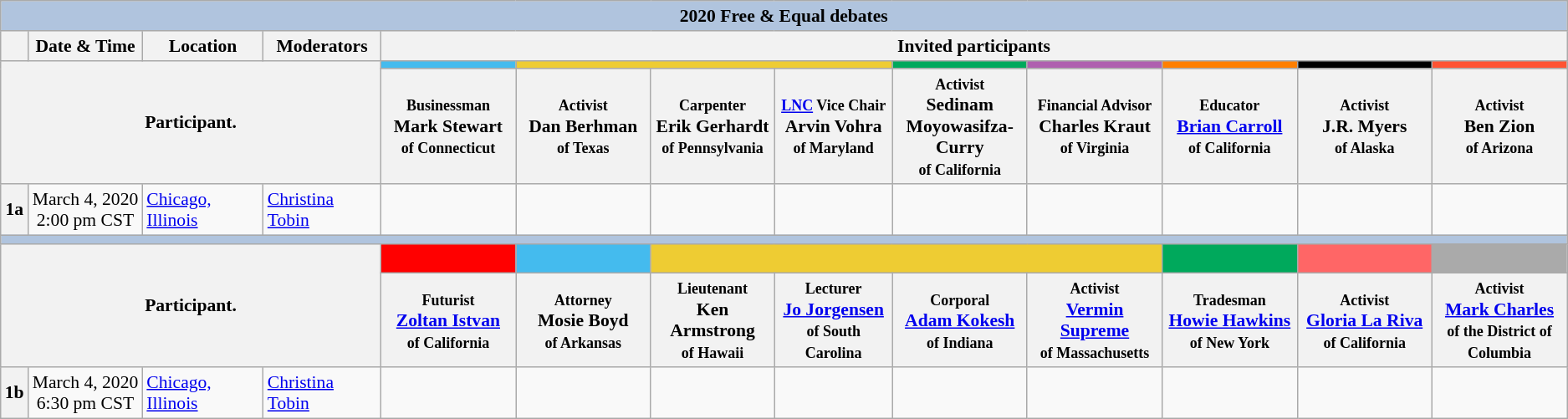<table class="wikitable" style="font-size:90%">
<tr>
<th style="background:#B0C4DE" colspan="14">2020 Free & Equal debates</th>
</tr>
<tr>
<th></th>
<th>Date & Time</th>
<th>Location</th>
<th>Moderators</th>
<th scope="col" colspan="9">Invited participants</th>
</tr>
<tr>
<th colspan="4" rowspan="2"> Participant.</th>
<th scope="col" style="width:7em; background:#44BBEE;"><a href='#'></a></th>
<th colspan="3" scope="col" style="width:21em; background:#EECC33;"><a href='#'></a></th>
<th scope="col" style="width:7em; background:#00A95C;"><a href='#'></a></th>
<th scope="col" style="width:7em; background:#AF60AF;"><a href='#'></a></th>
<th scope="col" style="width:7em; background:#FF7F00;"><a href='#'></a></th>
<th scope="col" style="width:7em; background:#000000;"></th>
<th scope="col" style="width:7em; background:#ff5333;"><a href='#'></a></th>
</tr>
<tr>
<th><small>Businessman</small><br>Mark Stewart<br><small>of Connecticut</small></th>
<th><small>Activist</small><br>Dan Berhman<br><small>of Texas</small></th>
<th><small>Carpenter</small><br>Erik Gerhardt<br><small>of Pennsylvania</small></th>
<th><small><a href='#'>LNC</a> Vice Chair</small><br>Arvin Vohra<br><small>of Maryland</small></th>
<th><small>Activist</small><br>Sedinam Moyowasifza-Curry<br><small>of California</small></th>
<th><small>Financial Advisor</small><br>Charles Kraut<br><small>of Virginia</small></th>
<th><small>Educator</small><br><a href='#'>Brian Carroll</a><br><small>of California</small></th>
<th><small>Activist</small><br>J.R. Myers<br><small>of Alaska</small></th>
<th><small>Activist</small><br>Ben Zion<br><small>of Arizona</small></th>
</tr>
<tr>
<th>1a</th>
<td style="white-space:nowrap; text-align:center;">March 4, 2020<br>2:00 pm CST</td>
<td><a href='#'>Chicago, Illinois</a></td>
<td><a href='#'>Christina Tobin</a></td>
<td></td>
<td></td>
<td></td>
<td></td>
<td></td>
<td></td>
<td></td>
<td></td>
<td></td>
</tr>
<tr>
<th style="background:#B0C4DE" colspan="14"></th>
</tr>
<tr>
<th colspan="4" rowspan="2"> Participant.</th>
<th scope="col" style="width:7em; background:#FF0000;"><a href='#'></a></th>
<th scope="col" style="width:7em; background:#44BBEE;"><a href='#'></a></th>
<th colspan="4" scope="col" style="width:28em; background:#EECC33;"><a href='#'></a></th>
<th scope="col" style="width:7em; background:#00A95C;"><a href='#'></a><br><a href='#'></a></th>
<th scope="col" style="width:7em; background:#FF6666;"><a href='#'></a></th>
<th scope="col" style="width:7em; background:#AAAAAA;"><em><a href='#'></a></em></th>
</tr>
<tr>
<th><small>Futurist</small><br><a href='#'>Zoltan Istvan</a><br><small>of California</small></th>
<th><small>Attorney</small><br>Mosie Boyd<br><small>of Arkansas</small></th>
<th><small>Lieutenant</small><br>Ken Armstrong<br><small>of Hawaii</small></th>
<th><small>Lecturer</small><br><a href='#'>Jo Jorgensen</a><br><small>of South Carolina</small></th>
<th><small>Corporal</small><br><a href='#'>Adam Kokesh</a><br><small>of Indiana</small></th>
<th><small>Activist</small><br><a href='#'>Vermin Supreme</a><br><small>of Massachusetts</small></th>
<th><small>Tradesman</small><br><a href='#'>Howie Hawkins</a><br><small>of New York</small></th>
<th><small>Activist</small><br><a href='#'>Gloria La Riva</a><br><small>of California</small></th>
<th><small>Activist</small><br><a href='#'>Mark Charles</a><br><small>of the District of Columbia</small></th>
</tr>
<tr>
<th>1b</th>
<td style="white-space:nowrap; text-align:center;">March 4, 2020<br>6:30 pm CST</td>
<td><a href='#'>Chicago, Illinois</a></td>
<td><a href='#'>Christina Tobin</a></td>
<td></td>
<td></td>
<td></td>
<td></td>
<td></td>
<td></td>
<td></td>
<td></td>
<td></td>
</tr>
</table>
